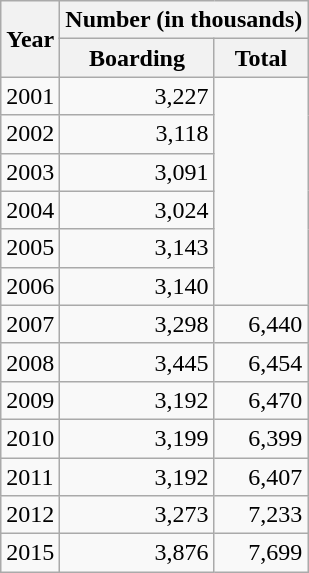<table class=wikitable>
<tr>
<th rowspan=2>Year</th>
<th colspan=2>Number (in thousands)</th>
</tr>
<tr>
<th>Boarding</th>
<th>Total</th>
</tr>
<tr>
<td>2001</td>
<td align=right>3,227</td>
</tr>
<tr>
<td>2002</td>
<td align=right>3,118</td>
</tr>
<tr>
<td>2003</td>
<td align=right>3,091</td>
</tr>
<tr>
<td>2004</td>
<td align=right>3,024</td>
</tr>
<tr>
<td>2005</td>
<td align=right>3,143</td>
</tr>
<tr>
<td>2006</td>
<td align=right>3,140</td>
</tr>
<tr>
<td>2007</td>
<td align=right>3,298</td>
<td align=right>6,440</td>
</tr>
<tr>
<td>2008</td>
<td align=right>3,445</td>
<td align=right>6,454</td>
</tr>
<tr>
<td>2009</td>
<td align=right>3,192</td>
<td align=right>6,470</td>
</tr>
<tr>
<td>2010</td>
<td align=right>3,199</td>
<td align=right>6,399</td>
</tr>
<tr>
<td>2011</td>
<td align=right>3,192</td>
<td align=right>6,407</td>
</tr>
<tr>
<td>2012</td>
<td align=right>3,273</td>
<td align=right>7,233</td>
</tr>
<tr>
<td>2015</td>
<td align=right>3,876</td>
<td align=right>7,699</td>
</tr>
</table>
